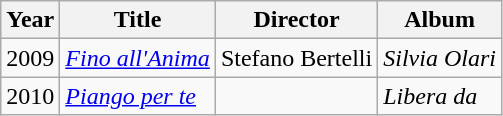<table class="wikitable">
<tr>
<th align="center">Year</th>
<th align="center">Title</th>
<th align="center">Director</th>
<th align="center">Album</th>
</tr>
<tr>
<td align="center">2009</td>
<td align="left"><em><a href='#'>Fino all'Anima</a></em></td>
<td align="left">Stefano Bertelli</td>
<td rowspan="1"><em>Silvia Olari</em></td>
</tr>
<tr>
<td align="center">2010</td>
<td align="left"><em><a href='#'>Piango per te</a></em></td>
<td align="left"></td>
<td rowspan="1"><em>Libera da</em></td>
</tr>
</table>
